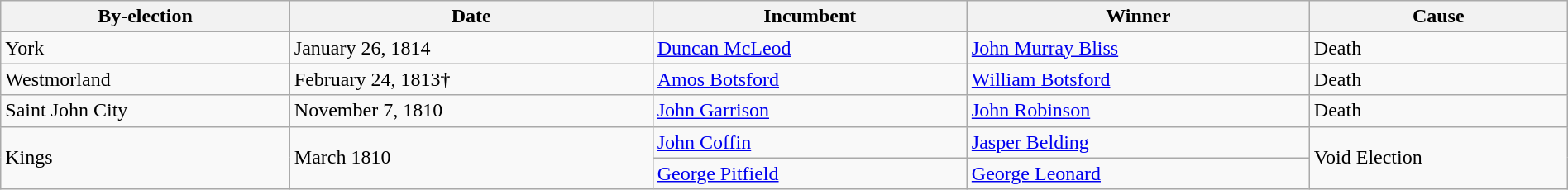<table class=wikitable style="width:100%">
<tr>
<th>By-election</th>
<th>Date</th>
<th>Incumbent</th>
<th>Winner</th>
<th>Cause</th>
</tr>
<tr>
<td>York</td>
<td>January 26, 1814</td>
<td><a href='#'>Duncan McLeod</a></td>
<td><a href='#'>John Murray Bliss</a></td>
<td>Death</td>
</tr>
<tr>
<td>Westmorland</td>
<td>February 24, 1813†</td>
<td><a href='#'>Amos Botsford</a></td>
<td><a href='#'>William Botsford</a></td>
<td>Death</td>
</tr>
<tr>
<td>Saint John City</td>
<td>November 7, 1810</td>
<td><a href='#'>John Garrison</a></td>
<td><a href='#'>John Robinson</a></td>
<td>Death</td>
</tr>
<tr>
<td rowspan=2>Kings</td>
<td rowspan=2>March 1810</td>
<td><a href='#'>John Coffin</a></td>
<td><a href='#'>Jasper Belding</a></td>
<td rowspan=2>Void Election</td>
</tr>
<tr>
<td><a href='#'>George Pitfield</a></td>
<td><a href='#'>George Leonard</a></td>
</tr>
</table>
